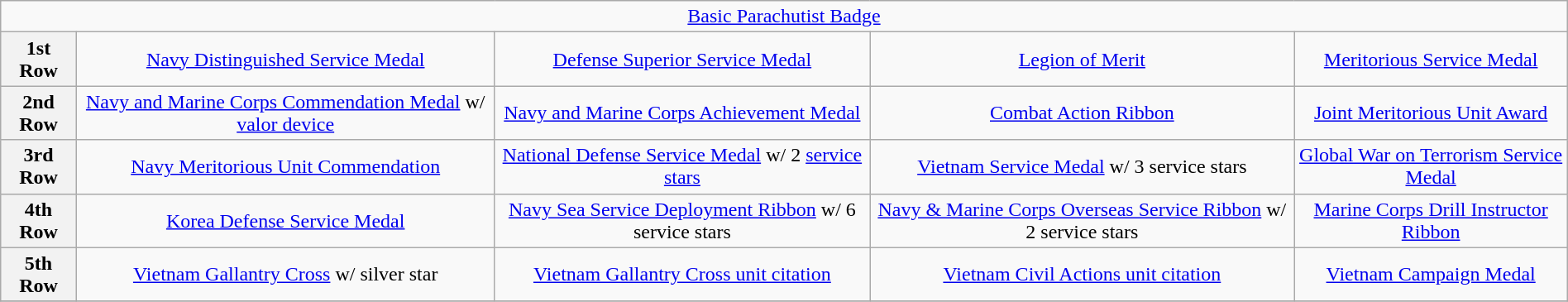<table class="wikitable" style="margin:1em auto; text-align:center;">
<tr>
<td colspan="5"><a href='#'>Basic Parachutist Badge</a></td>
</tr>
<tr>
<th>1st Row</th>
<td><a href='#'>Navy Distinguished Service Medal</a></td>
<td><a href='#'>Defense Superior Service Medal</a></td>
<td><a href='#'>Legion of Merit</a></td>
<td><a href='#'>Meritorious Service Medal</a></td>
</tr>
<tr>
<th>2nd Row</th>
<td><a href='#'>Navy and Marine Corps Commendation Medal</a> w/ <a href='#'>valor device</a></td>
<td><a href='#'>Navy and Marine Corps Achievement Medal</a></td>
<td><a href='#'>Combat Action Ribbon</a></td>
<td><a href='#'>Joint Meritorious Unit Award</a></td>
</tr>
<tr>
<th>3rd Row</th>
<td><a href='#'>Navy Meritorious Unit Commendation</a></td>
<td><a href='#'>National Defense Service Medal</a> w/ 2 <a href='#'>service stars</a></td>
<td><a href='#'>Vietnam Service Medal</a> w/ 3 service stars</td>
<td><a href='#'>Global War on Terrorism Service Medal</a></td>
</tr>
<tr>
<th>4th Row</th>
<td><a href='#'>Korea Defense Service Medal</a></td>
<td><a href='#'>Navy Sea Service Deployment Ribbon</a> w/ 6 service stars</td>
<td><a href='#'>Navy & Marine Corps Overseas Service Ribbon</a> w/ 2 service stars</td>
<td><a href='#'>Marine Corps Drill Instructor Ribbon</a></td>
</tr>
<tr>
<th>5th Row</th>
<td><a href='#'>Vietnam Gallantry Cross</a> w/ silver star</td>
<td><a href='#'>Vietnam Gallantry Cross unit citation</a></td>
<td><a href='#'>Vietnam Civil Actions unit citation</a></td>
<td><a href='#'>Vietnam Campaign Medal</a></td>
</tr>
<tr>
</tr>
</table>
